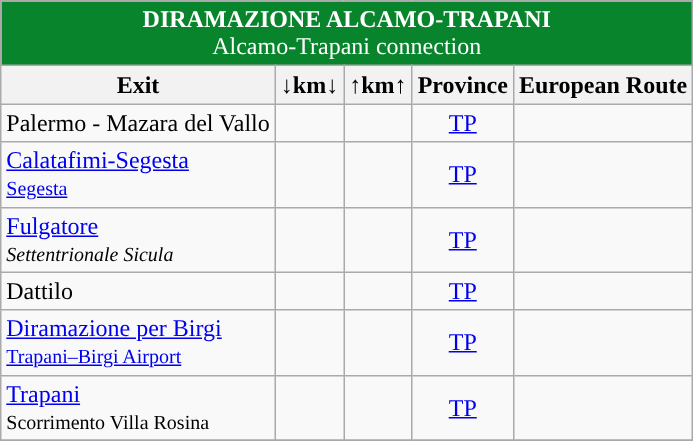<table class="wikitable" border="1">
<tr align="center" bgcolor="08842C" style="color: white;font-size:100%;">
<td colspan="6"><strong> DIRAMAZIONE ALCAMO-TRAPANI</strong><br>Alcamo-Trapani connection</td>
</tr>
<tr>
<th style="text-align:center;"><strong>Exit</strong></th>
<th style="text-align:center;"><strong>↓km↓</strong></th>
<th style="text-align:center;"><strong>↑km↑</strong></th>
<th align="center"><strong>Province</strong></th>
<th align="center"><strong>European Route</strong></th>
</tr>
<tr>
<td>   Palermo - Mazara del Vallo</td>
<td align="right"></td>
<td align="right"></td>
<td align="center"><a href='#'>TP</a></td>
<td align="center"></td>
</tr>
<tr>
<td> <a href='#'>Calatafimi-Segesta</a><br><small> <a href='#'>Segesta</a> </small></td>
<td align="right"></td>
<td align="right"></td>
<td align="center"><a href='#'>TP</a></td>
<td align="center"></td>
</tr>
<tr>
<td> <a href='#'>Fulgatore</a><br>  <small><em>Settentrionale Sicula</em></small></td>
<td align="right"></td>
<td align="right"></td>
<td align="center"><a href='#'>TP</a></td>
<td align="center"></td>
</tr>
<tr>
<td> Dattilo</td>
<td align="right"></td>
<td align="right"></td>
<td align="center"><a href='#'>TP</a></td>
<td align="center"></td>
</tr>
<tr>
<td>  <a href='#'>Diramazione per Birgi</a><br> <small> <a href='#'>Trapani–Birgi Airport</a></small></td>
<td align="right"></td>
<td align="right"></td>
<td align="center"><a href='#'>TP</a></td>
<td align="center"></td>
</tr>
<tr>
<td> <a href='#'>Trapani</a><br>  <small>Scorrimento Villa Rosina </small></td>
<td align="right"></td>
<td align="right"></td>
<td align="center"><a href='#'>TP</a></td>
<td align="center"></td>
</tr>
<tr>
</tr>
</table>
